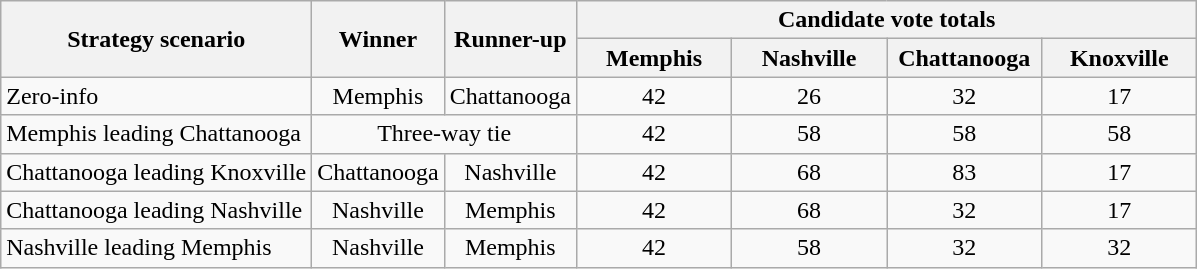<table class="wikitable" style="text-align: center">
<tr>
<th scope="col" rowspan="2">Strategy scenario</th>
<th scope="col" rowspan="2">Winner</th>
<th scope="col" rowspan="2">Runner-up</th>
<th scope="colgroup" colspan="4">Candidate vote totals</th>
</tr>
<tr>
<th scope="col" style="width:6em">Memphis</th>
<th scope="col" style="width:6em">Nashville</th>
<th scope="col" style="width:6em">Chattanooga</th>
<th scope="col" style="width:6em">Knoxville</th>
</tr>
<tr>
<td style="text-align: left">Zero-info</td>
<td>Memphis</td>
<td>Chattanooga</td>
<td>42</td>
<td>26</td>
<td>32</td>
<td>17</td>
</tr>
<tr>
<td style="text-align: left">Memphis leading Chattanooga</td>
<td colspan="2">Three-way tie</td>
<td>42</td>
<td>58</td>
<td>58</td>
<td>58</td>
</tr>
<tr>
<td style="text-align: left">Chattanooga leading Knoxville</td>
<td>Chattanooga</td>
<td>Nashville</td>
<td>42</td>
<td>68</td>
<td>83</td>
<td>17</td>
</tr>
<tr>
<td style="text-align: left">Chattanooga leading Nashville</td>
<td>Nashville</td>
<td>Memphis</td>
<td>42</td>
<td>68</td>
<td>32</td>
<td>17</td>
</tr>
<tr>
<td style="text-align: left">Nashville leading Memphis</td>
<td>Nashville</td>
<td>Memphis</td>
<td>42</td>
<td>58</td>
<td>32</td>
<td>32</td>
</tr>
</table>
